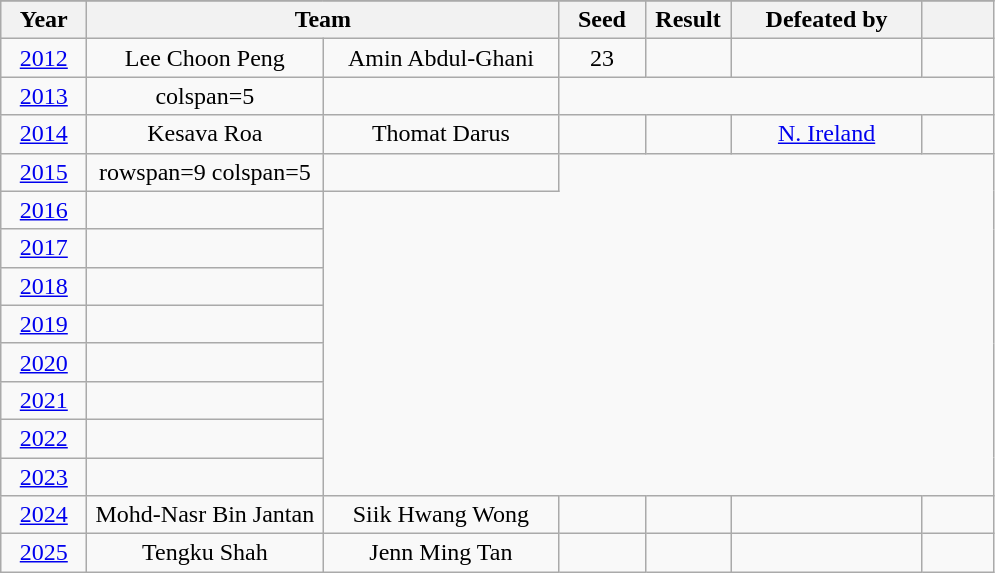<table class="wikitable" style="text-align: center;">
<tr style= "background: #e2e2e2;">
</tr>
<tr style="background: #efefef;">
<th width=50px>Year</th>
<th colspan="2">Team</th>
<th width=50px>Seed</th>
<th width=50px>Result</th>
<th width=120px>Defeated by</th>
<th width=40px></th>
</tr>
<tr>
<td><a href='#'>2012</a></td>
<td width=150px>Lee Choon Peng</td>
<td width=150px>Amin Abdul-Ghani</td>
<td>23</td>
<td></td>
<td> </td>
<td></td>
</tr>
<tr>
<td><a href='#'>2013</a></td>
<td>colspan=5 </td>
<td></td>
</tr>
<tr>
<td><a href='#'>2014</a></td>
<td>Kesava Roa</td>
<td>Thomat Darus</td>
<td></td>
<td></td>
<td> <a href='#'>N. Ireland</a></td>
<td></td>
</tr>
<tr>
<td><a href='#'>2015</a></td>
<td>rowspan=9 colspan=5 </td>
<td></td>
</tr>
<tr>
<td><a href='#'>2016</a></td>
<td></td>
</tr>
<tr>
<td><a href='#'>2017</a></td>
<td></td>
</tr>
<tr>
<td><a href='#'>2018</a></td>
<td></td>
</tr>
<tr>
<td><a href='#'>2019</a></td>
<td></td>
</tr>
<tr>
<td><a href='#'>2020</a></td>
<td></td>
</tr>
<tr>
<td><a href='#'>2021</a></td>
<td></td>
</tr>
<tr>
<td><a href='#'>2022</a></td>
<td></td>
</tr>
<tr>
<td><a href='#'>2023</a></td>
<td></td>
</tr>
<tr>
<td><a href='#'>2024</a></td>
<td>Mohd-Nasr Bin Jantan</td>
<td>Siik Hwang Wong</td>
<td></td>
<td></td>
<td> <br> </td>
<td></td>
</tr>
<tr>
<td><a href='#'>2025</a></td>
<td>Tengku Shah</td>
<td>Jenn Ming Tan</td>
<td></td>
<td></td>
<td></td>
<td></td>
</tr>
</table>
